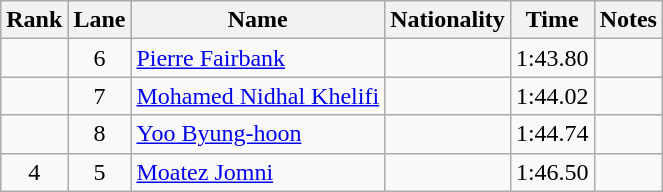<table class="wikitable sortable" style="text-align:center">
<tr>
<th>Rank</th>
<th>Lane</th>
<th>Name</th>
<th>Nationality</th>
<th>Time</th>
<th>Notes</th>
</tr>
<tr>
<td></td>
<td>6</td>
<td align=left><a href='#'>Pierre Fairbank</a></td>
<td align=left></td>
<td>1:43.80</td>
<td></td>
</tr>
<tr>
<td></td>
<td>7</td>
<td align=left><a href='#'>Mohamed Nidhal Khelifi</a></td>
<td align=left></td>
<td>1:44.02</td>
<td></td>
</tr>
<tr>
<td></td>
<td>8</td>
<td align=left><a href='#'>Yoo Byung-hoon</a></td>
<td align=left></td>
<td>1:44.74</td>
<td></td>
</tr>
<tr>
<td>4</td>
<td>5</td>
<td align=left><a href='#'>Moatez Jomni</a></td>
<td align=left></td>
<td>1:46.50</td>
<td></td>
</tr>
</table>
